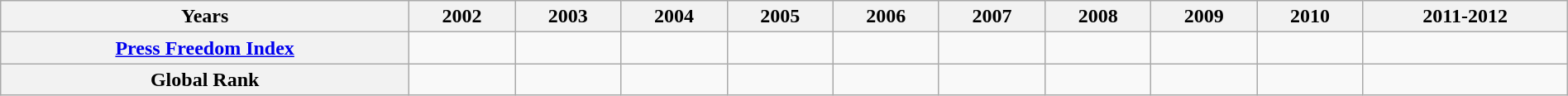<table class="wikitable" style="width:100%;">
<tr>
<th>Years</th>
<th>2002</th>
<th>2003</th>
<th>2004</th>
<th>2005</th>
<th>2006</th>
<th>2007</th>
<th>2008</th>
<th>2009</th>
<th>2010</th>
<th>2011-2012</th>
</tr>
<tr>
<th><a href='#'>Press Freedom Index</a></th>
<td></td>
<td></td>
<td></td>
<td></td>
<td></td>
<td></td>
<td></td>
<td></td>
<td></td>
<td></td>
</tr>
<tr>
<th>Global Rank</th>
<td></td>
<td></td>
<td></td>
<td></td>
<td></td>
<td></td>
<td></td>
<td></td>
<td></td>
<td></td>
</tr>
</table>
